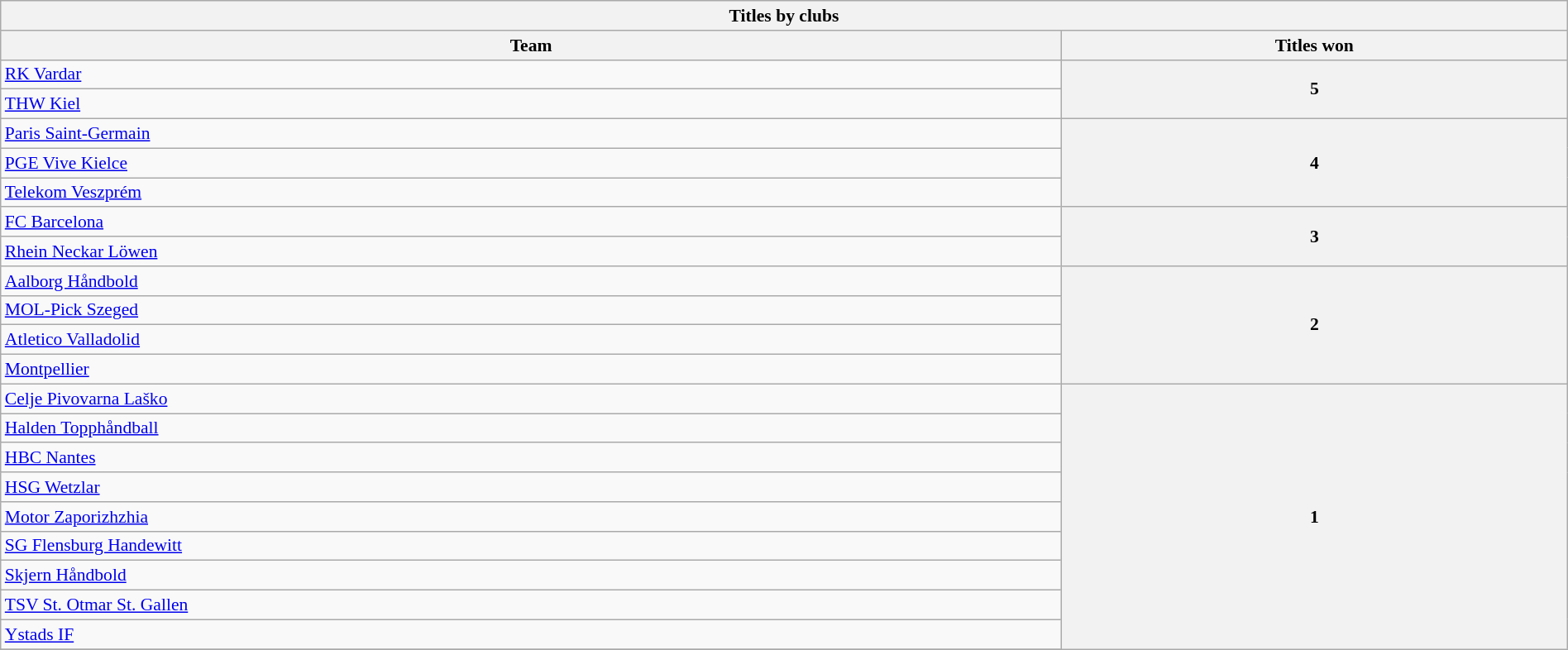<table class="wikitable mw-collapsible mw-collapsed" style="width:100%; font-size:90%;">
<tr>
<th colspan="3">Titles by clubs</th>
</tr>
<tr>
<th width="50">Team</th>
<th width="20">Titles won</th>
</tr>
<tr>
<td align="left"> <a href='#'>RK Vardar</a></td>
<th rowspan=2><strong>5</strong></th>
</tr>
<tr>
<td align="left"> <a href='#'>THW Kiel</a></td>
</tr>
<tr>
<td align="left"> <a href='#'>Paris Saint-Germain</a></td>
<th rowspan=3><strong>4</strong></th>
</tr>
<tr>
<td align="left"> <a href='#'>PGE Vive Kielce</a></td>
</tr>
<tr>
<td align="left"> <a href='#'>Telekom Veszprém</a></td>
</tr>
<tr>
<td align="left"> <a href='#'>FC Barcelona</a></td>
<th rowspan=2><strong>3</strong></th>
</tr>
<tr>
<td align="left"> <a href='#'>Rhein Neckar Löwen</a></td>
</tr>
<tr>
<td align="left"> <a href='#'>Aalborg Håndbold</a></td>
<th rowspan=4><strong>2</strong></th>
</tr>
<tr>
<td align="left"> <a href='#'>MOL-Pick Szeged</a></td>
</tr>
<tr>
<td align="left"> <a href='#'>Atletico Valladolid</a></td>
</tr>
<tr>
<td align="left"> <a href='#'>Montpellier</a></td>
</tr>
<tr>
<td align="left"> <a href='#'>Celje Pivovarna Laško</a></td>
<th rowspan=10><strong>1</strong></th>
</tr>
<tr>
<td align="left"> <a href='#'>Halden Topphåndball</a></td>
</tr>
<tr>
<td align="left"> <a href='#'>HBC Nantes</a></td>
</tr>
<tr>
<td align="left"> <a href='#'>HSG Wetzlar</a></td>
</tr>
<tr>
<td align="left"> <a href='#'>Motor Zaporizhzhia</a></td>
</tr>
<tr>
<td align="left"> <a href='#'>SG Flensburg Handewitt</a></td>
</tr>
<tr>
<td align="left"> <a href='#'>Skjern Håndbold</a></td>
</tr>
<tr>
<td align="left"> <a href='#'>TSV St. Otmar St. Gallen</a></td>
</tr>
<tr>
<td align="left"> <a href='#'>Ystads IF</a></td>
</tr>
<tr>
</tr>
</table>
